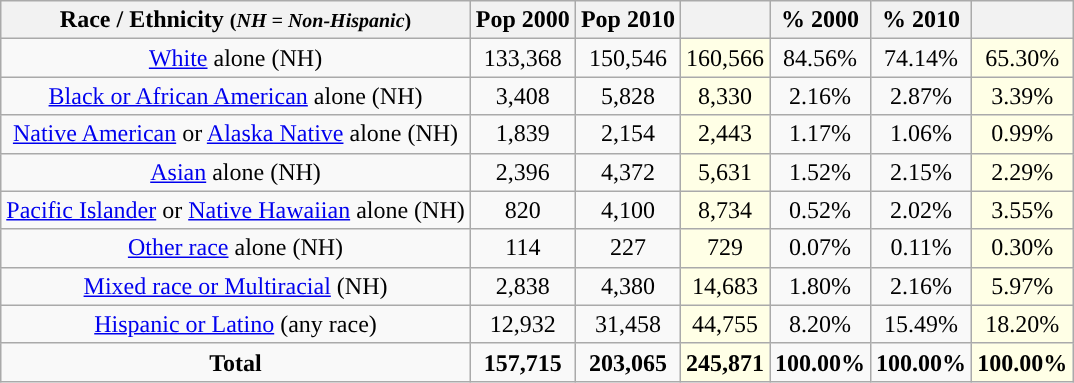<table class="wikitable" style="text-align:center;">
<tr>
<th>Race / Ethnicity <small>(<em>NH = Non-Hispanic</em>)</small></th>
<th>Pop 2000</th>
<th>Pop 2010</th>
<th></th>
<th>% 2000</th>
<th>% 2010</th>
<th></th>
</tr>
<tr>
<td><a href='#'>White</a> alone (NH)</td>
<td>133,368</td>
<td>150,546</td>
<td style='background: #ffffe6;'>160,566</td>
<td>84.56%</td>
<td>74.14%</td>
<td style='background: #ffffe6;'>65.30%</td>
</tr>
<tr>
<td><a href='#'>Black or African American</a> alone (NH)</td>
<td>3,408</td>
<td>5,828</td>
<td style='background: #ffffe6;'>8,330</td>
<td>2.16%</td>
<td>2.87%</td>
<td style='background: #ffffe6;'>3.39%</td>
</tr>
<tr>
<td><a href='#'>Native American</a> or <a href='#'>Alaska Native</a> alone (NH)</td>
<td>1,839</td>
<td>2,154</td>
<td style='background: #ffffe6;'>2,443</td>
<td>1.17%</td>
<td>1.06%</td>
<td style='background: #ffffe6;'>0.99%</td>
</tr>
<tr>
<td><a href='#'>Asian</a> alone (NH)</td>
<td>2,396</td>
<td>4,372</td>
<td style='background: #ffffe6;'>5,631</td>
<td>1.52%</td>
<td>2.15%</td>
<td style='background: #ffffe6;'>2.29%</td>
</tr>
<tr>
<td><a href='#'>Pacific Islander</a> or <a href='#'>Native Hawaiian</a> alone (NH)</td>
<td>820</td>
<td>4,100</td>
<td style='background: #ffffe6;'>8,734</td>
<td>0.52%</td>
<td>2.02%</td>
<td style='background: #ffffe6;'>3.55%</td>
</tr>
<tr>
<td><a href='#'>Other race</a> alone (NH)</td>
<td>114</td>
<td>227</td>
<td style='background: #ffffe6;'>729</td>
<td>0.07%</td>
<td>0.11%</td>
<td style='background: #ffffe6;'>0.30%</td>
</tr>
<tr>
<td><a href='#'>Mixed race or Multiracial</a> (NH)</td>
<td>2,838</td>
<td>4,380</td>
<td style='background: #ffffe6;'>14,683</td>
<td>1.80%</td>
<td>2.16%</td>
<td style='background: #ffffe6;'>5.97%</td>
</tr>
<tr>
<td><a href='#'>Hispanic or Latino</a> (any race)</td>
<td>12,932</td>
<td>31,458</td>
<td style='background: #ffffe6;'>44,755</td>
<td>8.20%</td>
<td>15.49%</td>
<td style='background: #ffffe6;'>18.20%</td>
</tr>
<tr>
<td><strong>Total</strong></td>
<td><strong>157,715</strong></td>
<td><strong>203,065</strong></td>
<td style='background: #ffffe6;'><strong>245,871</strong></td>
<td><strong>100.00%</strong></td>
<td><strong>100.00%</strong></td>
<td style='background: #ffffe6;'><strong>100.00%</strong></td>
</tr>
</table>
